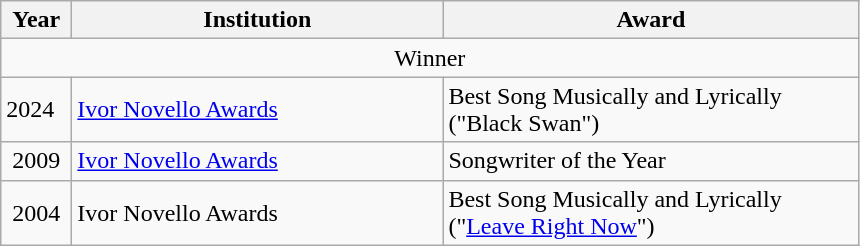<table class="wikitable">
<tr>
<th width="40" rowspan="1">Year</th>
<th width="240" rowspan="1">Institution</th>
<th width="270" rowspan="1">Award</th>
</tr>
<tr>
<td colspan=3 align=center>Winner</td>
</tr>
<tr>
<td>2024</td>
<td><a href='#'>Ivor Novello Awards</a></td>
<td>Best Song Musically and Lyrically ("Black Swan") </td>
</tr>
<tr>
<td align="center">2009</td>
<td align="left"><a href='#'>Ivor Novello Awards</a></td>
<td align="left">Songwriter of the Year</td>
</tr>
<tr>
<td align="center">2004</td>
<td align="left">Ivor Novello Awards</td>
<td align="left">Best Song Musically and Lyrically ("<a href='#'>Leave Right Now</a>")</td>
</tr>
</table>
